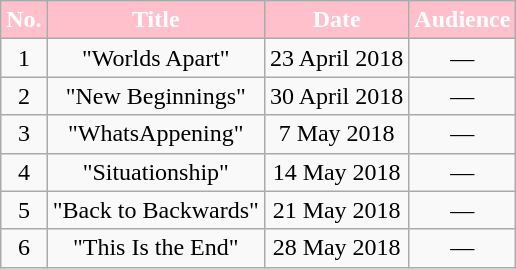<table class="wikitable plainrowheaders">
<tr style="color:white" align="center">
<th scope="col" style="background:pink;">No.</th>
<th scope="col" style="background:pink;">Title</th>
<th scope="col" style="background:pink;">Date</th>
<th scope="col" style="background:pink;">Audience</th>
</tr>
<tr align="center">
<td>1</td>
<td>"Worlds Apart"</td>
<td>23 April 2018</td>
<td>—</td>
</tr>
<tr align="center">
<td>2</td>
<td>"New Beginnings"</td>
<td>30 April 2018</td>
<td>—</td>
</tr>
<tr align="center">
<td>3</td>
<td>"WhatsAppening"</td>
<td>7 May 2018</td>
<td>—</td>
</tr>
<tr align="center">
<td>4</td>
<td>"Situationship"</td>
<td>14 May 2018</td>
<td>—</td>
</tr>
<tr align="center">
<td>5</td>
<td>"Back to Backwards"</td>
<td>21 May 2018</td>
<td>—</td>
</tr>
<tr align="center">
<td>6</td>
<td>"This Is the End"</td>
<td>28 May 2018</td>
<td>—</td>
</tr>
</table>
